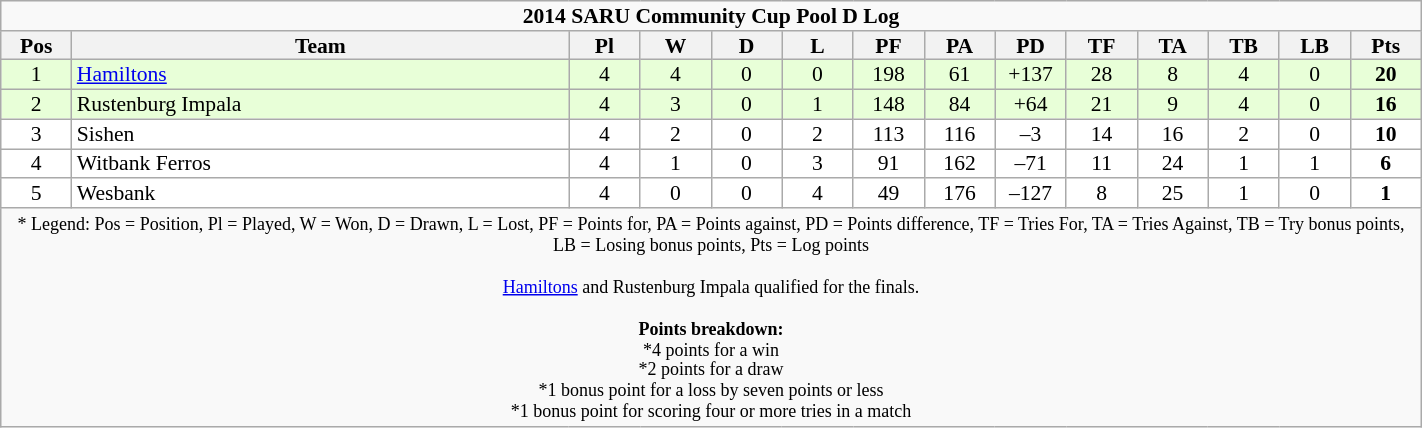<table class="wikitable" style="text-align:center; line-height:90%; font-size:90%; width:75%;">
<tr>
<td colspan="14" cellpadding="0" cellspacing="0"><strong>2014 SARU Community Cup Pool D Log</strong></td>
</tr>
<tr>
<th style="width:5%;">Pos</th>
<th style="width:35%;">Team</th>
<th style="width:5%;">Pl</th>
<th style="width:5%;">W</th>
<th style="width:5%;">D</th>
<th style="width:5%;">L</th>
<th style="width:5%;">PF</th>
<th style="width:5%;">PA</th>
<th style="width:5%;">PD</th>
<th style="width:5%;">TF</th>
<th style="width:5%;">TA</th>
<th style="width:5%;">TB</th>
<th style="width:5%;">LB</th>
<th style="width:5%;">Pts<br></th>
</tr>
<tr bgcolor=#E8FFD8>
<td>1</td>
<td align=left><a href='#'>Hamiltons</a></td>
<td>4</td>
<td>4</td>
<td>0</td>
<td>0</td>
<td>198</td>
<td>61</td>
<td>+137</td>
<td>28</td>
<td>8</td>
<td>4</td>
<td>0</td>
<td><strong>20</strong></td>
</tr>
<tr bgcolor=#E8FFD8>
<td>2</td>
<td align=left>Rustenburg Impala</td>
<td>4</td>
<td>3</td>
<td>0</td>
<td>1</td>
<td>148</td>
<td>84</td>
<td>+64</td>
<td>21</td>
<td>9</td>
<td>4</td>
<td>0</td>
<td><strong>16</strong></td>
</tr>
<tr bgcolor=#FFFFFF>
<td>3</td>
<td align=left>Sishen</td>
<td>4</td>
<td>2</td>
<td>0</td>
<td>2</td>
<td>113</td>
<td>116</td>
<td>–3</td>
<td>14</td>
<td>16</td>
<td>2</td>
<td>0</td>
<td><strong>10</strong></td>
</tr>
<tr bgcolor=#FFFFFF>
<td>4</td>
<td align=left>Witbank Ferros</td>
<td>4</td>
<td>1</td>
<td>0</td>
<td>3</td>
<td>91</td>
<td>162</td>
<td>–71</td>
<td>11</td>
<td>24</td>
<td>1</td>
<td>1</td>
<td><strong>6</strong></td>
</tr>
<tr bgcolor=#FFFFFF>
<td>5</td>
<td align=left>Wesbank</td>
<td>4</td>
<td>0</td>
<td>0</td>
<td>4</td>
<td>49</td>
<td>176</td>
<td>–127</td>
<td>8</td>
<td>25</td>
<td>1</td>
<td>0</td>
<td><strong>1</strong></td>
</tr>
<tr>
<td colspan="14" style="border:0px"><small>* Legend: Pos = Position, Pl = Played, W = Won, D = Drawn, L = Lost, PF = Points for, PA = Points against, PD = Points difference, TF = Tries For, TA = Tries Against, TB = Try bonus points, LB = Losing bonus points, Pts = Log points<br><br><a href='#'>Hamiltons</a> and Rustenburg Impala qualified for the finals.<br><br><strong>Points breakdown:</strong><br>*4 points for a win<br>*2 points for a draw<br>*1 bonus point for a loss by seven points or less<br>*1 bonus point for scoring four or more tries in a match</small></td>
</tr>
</table>
